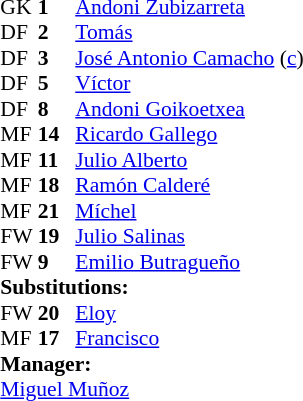<table cellspacing="0" cellpadding="0" style="font-size:90%; margin:auto;">
<tr>
<th width=25></th>
<th width=25></th>
</tr>
<tr>
<td>GK</td>
<td><strong>1</strong></td>
<td><a href='#'>Andoni Zubizarreta</a></td>
</tr>
<tr>
<td>DF</td>
<td><strong>2</strong></td>
<td><a href='#'>Tomás</a></td>
</tr>
<tr>
<td>DF</td>
<td><strong>3</strong></td>
<td><a href='#'>José Antonio Camacho</a> (<a href='#'>c</a>)</td>
<td></td>
</tr>
<tr>
<td>DF</td>
<td><strong>5</strong></td>
<td><a href='#'>Víctor</a></td>
</tr>
<tr>
<td>DF</td>
<td><strong>8</strong></td>
<td><a href='#'>Andoni Goikoetxea</a></td>
<td></td>
</tr>
<tr>
<td>MF</td>
<td><strong>14</strong></td>
<td><a href='#'>Ricardo Gallego</a></td>
</tr>
<tr>
<td>MF</td>
<td><strong>11</strong></td>
<td><a href='#'>Julio Alberto</a></td>
</tr>
<tr>
<td>MF</td>
<td><strong>18</strong></td>
<td><a href='#'>Ramón Calderé</a></td>
</tr>
<tr>
<td>MF</td>
<td><strong>21</strong></td>
<td><a href='#'>Míchel</a></td>
<td></td>
<td></td>
</tr>
<tr>
<td>FW</td>
<td><strong>19</strong></td>
<td><a href='#'>Julio Salinas</a></td>
<td></td>
<td></td>
</tr>
<tr>
<td>FW</td>
<td><strong>9</strong></td>
<td><a href='#'>Emilio Butragueño</a></td>
</tr>
<tr>
<td colspan=3><strong>Substitutions:</strong></td>
</tr>
<tr>
<td>FW</td>
<td><strong>20</strong></td>
<td><a href='#'>Eloy</a></td>
<td></td>
<td></td>
</tr>
<tr>
<td>MF</td>
<td><strong>17</strong></td>
<td><a href='#'>Francisco</a></td>
<td></td>
<td></td>
</tr>
<tr>
<td colspan=3><strong>Manager:</strong></td>
</tr>
<tr>
<td colspan=3> <a href='#'>Miguel Muñoz</a></td>
</tr>
</table>
